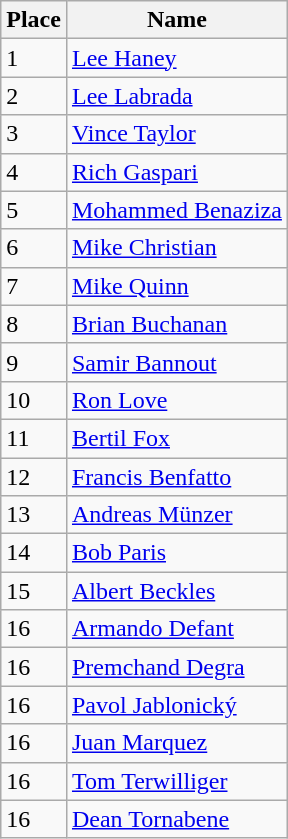<table class="wikitable">
<tr>
<th>Place</th>
<th>Name</th>
</tr>
<tr>
<td>1</td>
<td> <a href='#'>Lee Haney</a></td>
</tr>
<tr>
<td>2</td>
<td> <a href='#'>Lee Labrada</a></td>
</tr>
<tr>
<td>3</td>
<td> <a href='#'>Vince Taylor</a></td>
</tr>
<tr>
<td>4</td>
<td> <a href='#'>Rich Gaspari</a></td>
</tr>
<tr>
<td>5</td>
<td> <a href='#'>Mohammed Benaziza</a></td>
</tr>
<tr>
<td>6</td>
<td> <a href='#'>Mike Christian</a></td>
</tr>
<tr>
<td>7</td>
<td> <a href='#'>Mike Quinn</a></td>
</tr>
<tr>
<td>8</td>
<td> <a href='#'>Brian Buchanan</a></td>
</tr>
<tr>
<td>9</td>
<td> <a href='#'>Samir Bannout</a></td>
</tr>
<tr>
<td>10</td>
<td> <a href='#'>Ron Love</a></td>
</tr>
<tr>
<td>11</td>
<td> <a href='#'>Bertil Fox</a></td>
</tr>
<tr>
<td>12</td>
<td> <a href='#'>Francis Benfatto</a></td>
</tr>
<tr>
<td>13</td>
<td> <a href='#'>Andreas Münzer</a></td>
</tr>
<tr>
<td>14</td>
<td> <a href='#'>Bob Paris</a></td>
</tr>
<tr>
<td>15</td>
<td> <a href='#'>Albert Beckles</a></td>
</tr>
<tr>
<td>16</td>
<td> <a href='#'>Armando Defant</a></td>
</tr>
<tr>
<td>16</td>
<td> <a href='#'>Premchand Degra</a></td>
</tr>
<tr>
<td>16</td>
<td> <a href='#'>Pavol Jablonický</a></td>
</tr>
<tr>
<td>16</td>
<td> <a href='#'>Juan Marquez</a></td>
</tr>
<tr>
<td>16</td>
<td> <a href='#'>Tom Terwilliger</a></td>
</tr>
<tr>
<td>16</td>
<td> <a href='#'>Dean Tornabene</a></td>
</tr>
</table>
